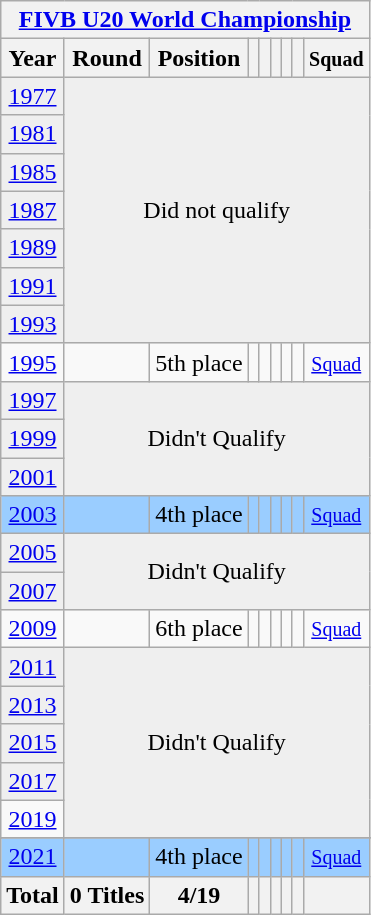<table class="wikitable" style="text-align: center;">
<tr>
<th colspan=9><a href='#'>FIVB U20 World Championship</a></th>
</tr>
<tr>
<th>Year</th>
<th>Round</th>
<th>Position</th>
<th></th>
<th></th>
<th></th>
<th></th>
<th></th>
<th><small>Squad</small></th>
</tr>
<tr bgcolor="efefef">
<td> <a href='#'>1977</a></td>
<td colspan=8 rowspan=7>Did not qualify</td>
</tr>
<tr bgcolor="efefef">
<td> <a href='#'>1981</a></td>
</tr>
<tr bgcolor="efefef">
<td> <a href='#'>1985</a></td>
</tr>
<tr bgcolor="efefef">
<td> <a href='#'>1987</a></td>
</tr>
<tr bgcolor="efefef">
<td> <a href='#'>1989</a></td>
</tr>
<tr bgcolor="efefef">
<td> <a href='#'>1991</a></td>
</tr>
<tr bgcolor="efefef">
<td> <a href='#'>1993</a></td>
</tr>
<tr>
<td> <a href='#'>1995</a></td>
<td></td>
<td>5th place</td>
<td></td>
<td></td>
<td></td>
<td></td>
<td></td>
<td><small><a href='#'>Squad</a></small></td>
</tr>
<tr bgcolor="efefef">
<td> <a href='#'>1997</a></td>
<td colspan="8" rowspan="3">Didn't Qualify</td>
</tr>
<tr bgcolor="efefef">
<td> <a href='#'>1999</a></td>
</tr>
<tr bgcolor="efefef">
<td> <a href='#'>2001</a></td>
</tr>
<tr bgcolor=9acdff>
<td> <a href='#'>2003</a></td>
<td></td>
<td>4th place</td>
<td></td>
<td></td>
<td></td>
<td></td>
<td></td>
<td><small><a href='#'>Squad</a></small></td>
</tr>
<tr bgcolor="efefef">
<td> <a href='#'>2005</a></td>
<td colspan="8" rowspan="2">Didn't Qualify</td>
</tr>
<tr bgcolor="efefef">
<td> <a href='#'>2007</a></td>
</tr>
<tr>
<td> <a href='#'>2009</a></td>
<td></td>
<td>6th place</td>
<td></td>
<td></td>
<td></td>
<td></td>
<td></td>
<td><small><a href='#'>Squad</a></small></td>
</tr>
<tr bgcolor="efefef">
<td> <a href='#'>2011</a></td>
<td colspan="8" rowspan="5">Didn't Qualify</td>
</tr>
<tr bgcolor="efefef">
<td> <a href='#'>2013</a></td>
</tr>
<tr bgcolor="efefef">
<td> <a href='#'>2015</a></td>
</tr>
<tr bgcolor="efefef">
<td> <a href='#'>2017</a></td>
</tr>
<tr>
<td> <a href='#'>2019</a></td>
</tr>
<tr>
</tr>
<tr bgcolor=9acdff>
<td>  <a href='#'>2021</a></td>
<td></td>
<td>4th place</td>
<td></td>
<td></td>
<td></td>
<td></td>
<td></td>
<td><small><a href='#'>Squad</a></small></td>
</tr>
<tr>
<th>Total</th>
<th>0 Titles</th>
<th>4/19</th>
<th></th>
<th></th>
<th></th>
<th></th>
<th></th>
<th></th>
</tr>
</table>
